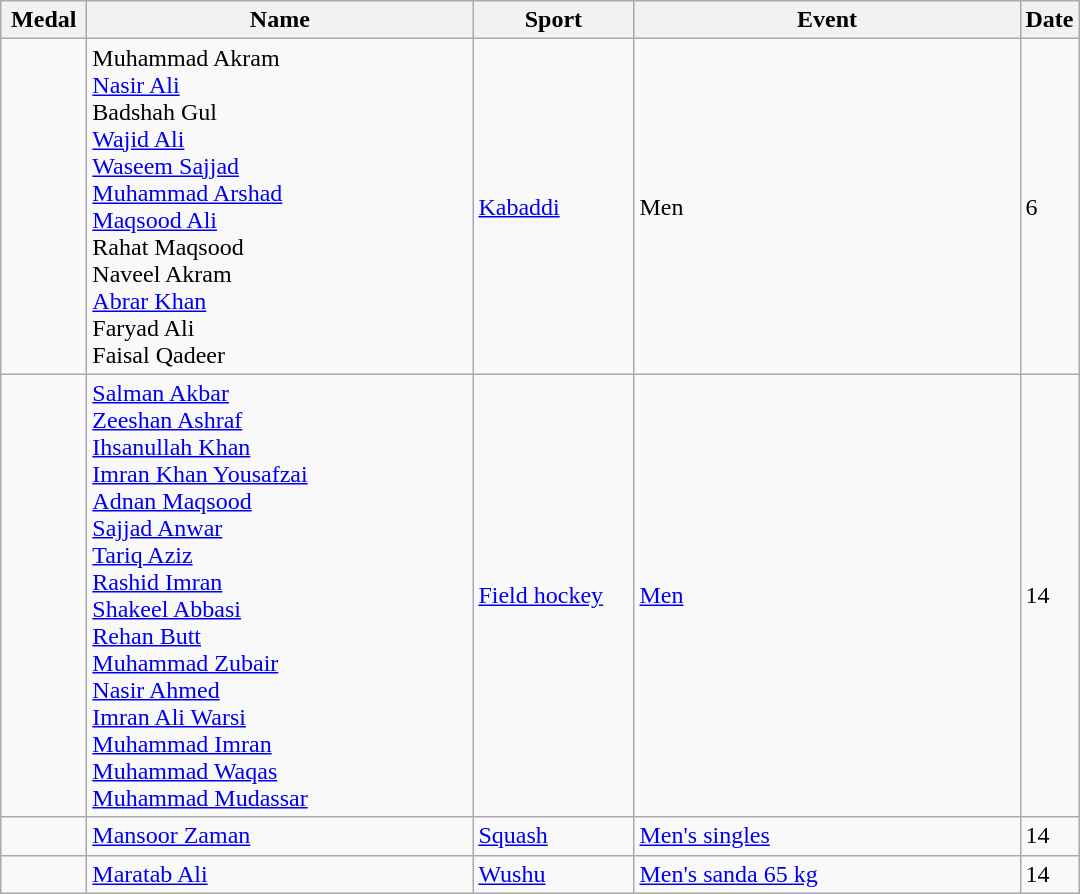<table class="wikitable sortable" style="font-size:100%">
<tr>
<th width="50">Medal</th>
<th width="250">Name</th>
<th width="100">Sport</th>
<th width="250">Event</th>
<th>Date</th>
</tr>
<tr>
<td></td>
<td>Muhammad Akram<br><a href='#'>Nasir Ali</a><br>Badshah Gul<br><a href='#'>Wajid Ali</a><br><a href='#'>Waseem Sajjad</a><br><a href='#'>Muhammad Arshad</a><br><a href='#'>Maqsood Ali</a><br>Rahat Maqsood<br>Naveel Akram<br><a href='#'>Abrar Khan</a><br>Faryad Ali<br>Faisal Qadeer</td>
<td><a href='#'>Kabaddi</a></td>
<td>Men</td>
<td>6</td>
</tr>
<tr>
<td></td>
<td><a href='#'>Salman Akbar</a><br><a href='#'>Zeeshan Ashraf</a><br><a href='#'>Ihsanullah Khan</a><br><a href='#'>Imran Khan Yousafzai</a><br><a href='#'>Adnan Maqsood</a><br><a href='#'>Sajjad Anwar</a><br><a href='#'>Tariq Aziz</a><br><a href='#'>Rashid Imran</a><br><a href='#'>Shakeel Abbasi</a><br><a href='#'>Rehan Butt</a><br><a href='#'>Muhammad Zubair</a><br><a href='#'>Nasir Ahmed</a><br><a href='#'>Imran Ali Warsi</a><br><a href='#'>Muhammad Imran</a><br><a href='#'>Muhammad Waqas</a><br><a href='#'>Muhammad Mudassar</a></td>
<td><a href='#'>Field hockey</a></td>
<td><a href='#'>Men</a></td>
<td>14</td>
</tr>
<tr>
<td></td>
<td><a href='#'>Mansoor Zaman</a></td>
<td><a href='#'>Squash</a></td>
<td><a href='#'>Men's singles</a></td>
<td>14</td>
</tr>
<tr>
<td></td>
<td><a href='#'>Maratab Ali</a></td>
<td><a href='#'>Wushu</a></td>
<td><a href='#'>Men's sanda 65 kg</a></td>
<td>14</td>
</tr>
</table>
